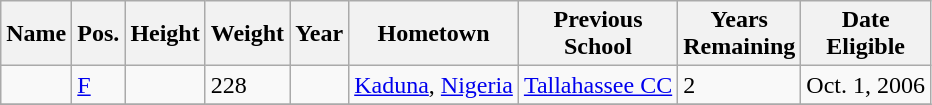<table class="wikitable sortable" border="1">
<tr>
<th>Name</th>
<th>Pos.</th>
<th>Height</th>
<th>Weight</th>
<th>Year</th>
<th>Hometown</th>
<th class="unsortable">Previous<br>School</th>
<th class="unsortable">Years<br>Remaining</th>
<th class="unsortable">Date<br>Eligible</th>
</tr>
<tr>
<td></td>
<td><a href='#'>F</a></td>
<td></td>
<td>228</td>
<td></td>
<td><a href='#'>Kaduna</a>, <a href='#'>Nigeria</a></td>
<td><a href='#'>Tallahassee CC</a></td>
<td>2</td>
<td>Oct. 1, 2006</td>
</tr>
<tr>
</tr>
</table>
